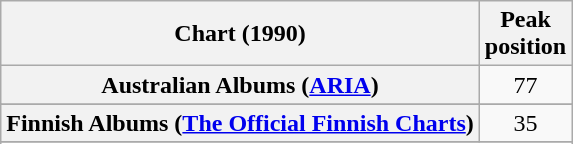<table class="wikitable sortable plainrowheaders" style="text-align:center">
<tr>
<th scope="col">Chart (1990)</th>
<th scope="col">Peak<br>position</th>
</tr>
<tr>
<th scope="row">Australian Albums (<a href='#'>ARIA</a>)</th>
<td align="center">77</td>
</tr>
<tr>
</tr>
<tr>
<th scope="row">Finnish Albums (<a href='#'>The Official Finnish Charts</a>)</th>
<td align="center">35</td>
</tr>
<tr>
</tr>
<tr>
</tr>
<tr>
</tr>
<tr>
</tr>
</table>
